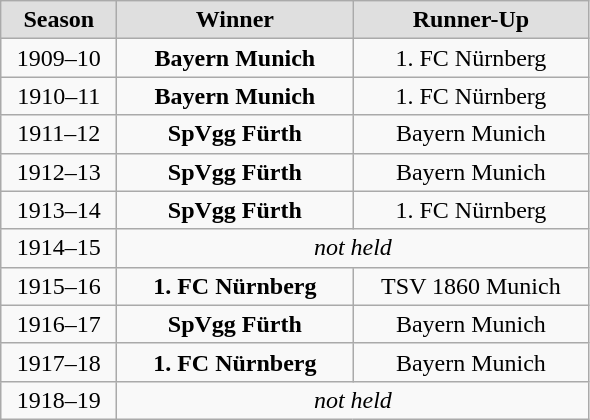<table class="wikitable">
<tr align="center" style="background:#dfdfdf">
<td width="70"><strong>Season</strong></td>
<td width="150"><strong>Winner</strong></td>
<td width="150"><strong>Runner-Up</strong></td>
</tr>
<tr align="center">
<td>1909–10</td>
<td><strong>Bayern Munich</strong></td>
<td>1. FC Nürnberg</td>
</tr>
<tr align="center">
<td>1910–11</td>
<td><strong>Bayern Munich</strong></td>
<td>1. FC Nürnberg</td>
</tr>
<tr align="center">
<td>1911–12</td>
<td><strong>SpVgg Fürth</strong></td>
<td>Bayern Munich</td>
</tr>
<tr align="center">
<td>1912–13</td>
<td><strong>SpVgg Fürth</strong></td>
<td>Bayern Munich</td>
</tr>
<tr align="center">
<td>1913–14</td>
<td><strong>SpVgg Fürth</strong></td>
<td>1. FC Nürnberg</td>
</tr>
<tr align="center">
<td>1914–15</td>
<td colspan=2><em>not held</em></td>
</tr>
<tr align="center">
<td>1915–16</td>
<td><strong>1. FC Nürnberg</strong></td>
<td>TSV 1860 Munich</td>
</tr>
<tr align="center">
<td>1916–17</td>
<td><strong>SpVgg Fürth</strong></td>
<td>Bayern Munich</td>
</tr>
<tr align="center">
<td>1917–18</td>
<td><strong>1. FC Nürnberg</strong></td>
<td>Bayern Munich</td>
</tr>
<tr align="center">
<td>1918–19</td>
<td colspan=2><em>not held</em></td>
</tr>
</table>
